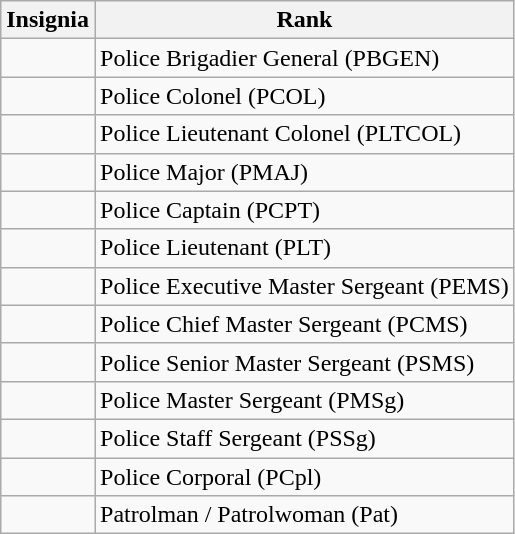<table class="wikitable" style="display: inline-table;">
<tr>
<th width=30px>Insignia</th>
<th>Rank</th>
</tr>
<tr>
<td></td>
<td>Police Brigadier General (PBGEN)</td>
</tr>
<tr>
<td></td>
<td>Police Colonel (PCOL)</td>
</tr>
<tr>
<td></td>
<td>Police Lieutenant Colonel (PLTCOL)</td>
</tr>
<tr>
<td></td>
<td>Police Major (PMAJ)</td>
</tr>
<tr>
<td></td>
<td>Police Captain (PCPT)</td>
</tr>
<tr>
<td></td>
<td>Police Lieutenant (PLT)</td>
</tr>
<tr>
<td></td>
<td>Police Executive Master Sergeant (PEMS)</td>
</tr>
<tr>
<td></td>
<td>Police Chief Master Sergeant (PCMS)</td>
</tr>
<tr>
<td></td>
<td>Police Senior Master Sergeant (PSMS)</td>
</tr>
<tr>
<td></td>
<td>Police Master Sergeant (PMSg)</td>
</tr>
<tr>
<td></td>
<td>Police Staff Sergeant (PSSg)</td>
</tr>
<tr>
<td></td>
<td>Police Corporal (PCpl)</td>
</tr>
<tr>
<td></td>
<td>Patrolman / Patrolwoman (Pat)</td>
</tr>
</table>
